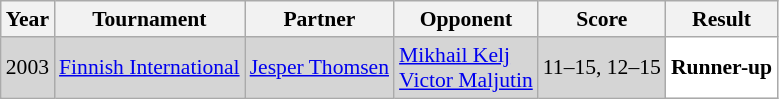<table class="sortable wikitable" style="font-size: 90%;">
<tr>
<th>Year</th>
<th>Tournament</th>
<th>Partner</th>
<th>Opponent</th>
<th>Score</th>
<th>Result</th>
</tr>
<tr style="background:#D5D5D5">
<td align="center">2003</td>
<td align="left"><a href='#'>Finnish International</a></td>
<td align="left"> <a href='#'>Jesper Thomsen</a></td>
<td align="left"> <a href='#'>Mikhail Kelj</a> <br>  <a href='#'>Victor Maljutin</a></td>
<td align="left">11–15, 12–15</td>
<td style="text-align:left; background:white"> <strong>Runner-up</strong></td>
</tr>
</table>
